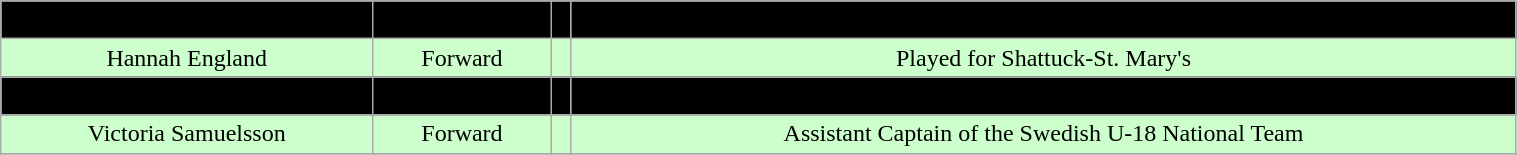<table class="wikitable" width="80%">
<tr align="center" bgcolor=" ">
<td>Kelsey Crow</td>
<td>Defender</td>
<td></td>
<td>Attended Minnetonka (MN) High School</td>
</tr>
<tr align="center" bgcolor="#ccffcc">
<td>Hannah England</td>
<td>Forward</td>
<td></td>
<td>Played for Shattuck-St. Mary's</td>
</tr>
<tr align="center" bgcolor=" ">
<td>Meike Meilleur</td>
<td>Forward</td>
<td></td>
<td>Attended St. Mary's Academy</td>
</tr>
<tr align="center" bgcolor="#ccffcc">
<td>Victoria Samuelsson</td>
<td>Forward</td>
<td></td>
<td>Assistant Captain of the Swedish U-18 National Team</td>
</tr>
<tr align="center" bgcolor=" ">
</tr>
</table>
